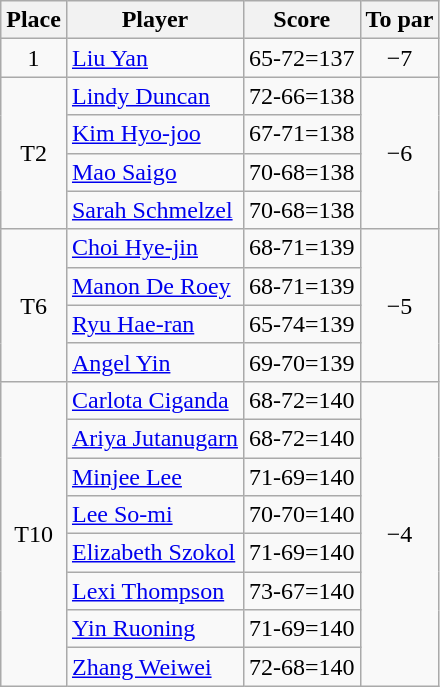<table class="wikitable">
<tr>
<th>Place</th>
<th>Player</th>
<th>Score</th>
<th>To par</th>
</tr>
<tr>
<td align=center>1</td>
<td> <a href='#'>Liu Yan</a></td>
<td>65-72=137</td>
<td align=center>−7</td>
</tr>
<tr>
<td rowspan=4 align=center>T2</td>
<td> <a href='#'>Lindy Duncan</a></td>
<td>72-66=138</td>
<td rowspan=4  align=center>−6</td>
</tr>
<tr>
<td> <a href='#'>Kim Hyo-joo</a></td>
<td>67-71=138</td>
</tr>
<tr>
<td> <a href='#'>Mao Saigo</a></td>
<td>70-68=138</td>
</tr>
<tr>
<td> <a href='#'>Sarah Schmelzel</a></td>
<td>70-68=138</td>
</tr>
<tr>
<td rowspan=4 align=center>T6</td>
<td> <a href='#'>Choi Hye-jin</a></td>
<td>68-71=139</td>
<td rowspan=4  align=center>−5</td>
</tr>
<tr>
<td> <a href='#'>Manon De Roey</a></td>
<td>68-71=139</td>
</tr>
<tr>
<td> <a href='#'>Ryu Hae-ran</a></td>
<td>65-74=139</td>
</tr>
<tr>
<td> <a href='#'>Angel Yin</a></td>
<td>69-70=139</td>
</tr>
<tr>
<td rowspan=8 align=center>T10</td>
<td> <a href='#'>Carlota Ciganda</a></td>
<td>68-72=140</td>
<td rowspan=8  align=center>−4</td>
</tr>
<tr>
<td> <a href='#'>Ariya Jutanugarn</a></td>
<td>68-72=140</td>
</tr>
<tr>
<td> <a href='#'>Minjee Lee</a></td>
<td>71-69=140</td>
</tr>
<tr>
<td> <a href='#'>Lee So-mi</a></td>
<td>70-70=140</td>
</tr>
<tr>
<td> <a href='#'>Elizabeth Szokol</a></td>
<td>71-69=140</td>
</tr>
<tr>
<td> <a href='#'>Lexi Thompson</a></td>
<td>73-67=140</td>
</tr>
<tr>
<td> <a href='#'>Yin Ruoning</a></td>
<td>71-69=140</td>
</tr>
<tr>
<td> <a href='#'>Zhang Weiwei</a></td>
<td>72-68=140</td>
</tr>
</table>
